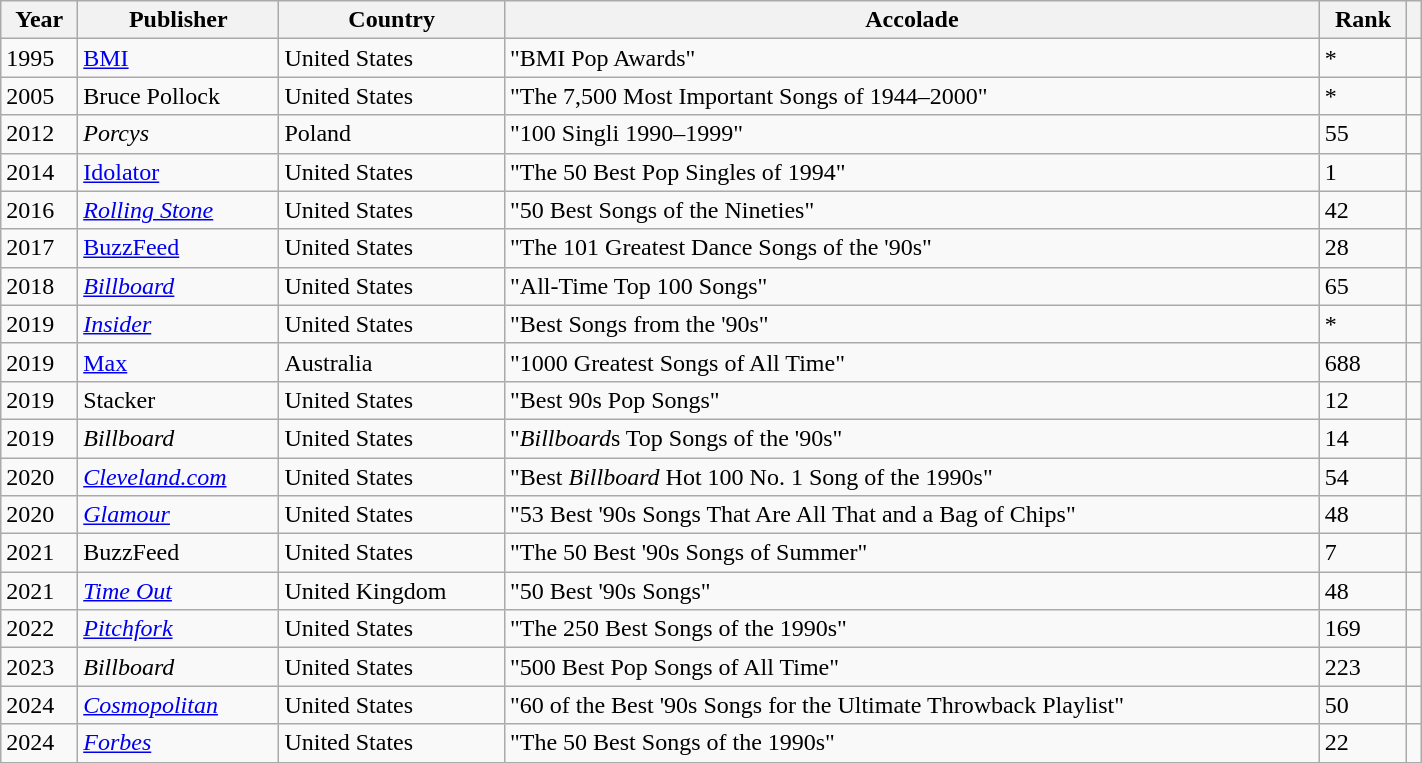<table class="wikitable sortable plainrowheaders" style="width: 75%;">
<tr>
<th scope="col">Year</th>
<th scope="col">Publisher</th>
<th scope="col">Country</th>
<th scope="col">Accolade</th>
<th scope="col">Rank</th>
<th scope="col" class="unsortable"></th>
</tr>
<tr>
<td>1995</td>
<td><a href='#'>BMI</a></td>
<td>United States</td>
<td>"BMI Pop Awards"</td>
<td>*</td>
<td style="text-align:center;"></td>
</tr>
<tr>
<td>2005</td>
<td>Bruce Pollock</td>
<td>United States</td>
<td>"The 7,500 Most Important Songs of 1944–2000"</td>
<td>*</td>
<td style="text-align:center;"></td>
</tr>
<tr>
<td>2012</td>
<td><em>Porcys</em></td>
<td>Poland</td>
<td>"100 Singli 1990–1999"</td>
<td>55</td>
<td style="text-align:center;"></td>
</tr>
<tr>
<td>2014</td>
<td><a href='#'>Idolator</a></td>
<td>United States</td>
<td>"The 50 Best Pop Singles of 1994"</td>
<td>1</td>
<td style="text-align:center;"></td>
</tr>
<tr>
<td>2016</td>
<td><em><a href='#'>Rolling Stone</a></em></td>
<td>United States</td>
<td>"50 Best Songs of the Nineties"</td>
<td>42</td>
<td style="text-align:center;"></td>
</tr>
<tr>
<td>2017</td>
<td><a href='#'>BuzzFeed</a></td>
<td>United States</td>
<td>"The 101 Greatest Dance Songs of the '90s"</td>
<td>28</td>
<td style="text-align:center;"></td>
</tr>
<tr>
<td>2018</td>
<td><em><a href='#'>Billboard</a></em></td>
<td>United States</td>
<td>"All-Time Top 100 Songs"</td>
<td>65</td>
<td style="text-align:center;"></td>
</tr>
<tr>
<td>2019</td>
<td><em><a href='#'>Insider</a></em></td>
<td>United States</td>
<td>"Best Songs from the '90s"</td>
<td>*</td>
<td style="text-align:center;"></td>
</tr>
<tr>
<td>2019</td>
<td><a href='#'>Max</a></td>
<td>Australia</td>
<td>"1000 Greatest Songs of All Time"</td>
<td>688</td>
<td style="text-align:center;"></td>
</tr>
<tr>
<td>2019</td>
<td>Stacker</td>
<td>United States</td>
<td>"Best 90s Pop Songs"</td>
<td>12</td>
<td style="text-align:center;"></td>
</tr>
<tr>
<td>2019</td>
<td><em>Billboard</em></td>
<td>United States</td>
<td>"<em>Billboard</em>s Top Songs of the '90s"</td>
<td>14</td>
<td style="text-align:center;"></td>
</tr>
<tr>
<td>2020</td>
<td><em><a href='#'>Cleveland.com</a></em></td>
<td>United States</td>
<td>"Best <em>Billboard</em> Hot 100 No. 1 Song of the 1990s"</td>
<td>54</td>
<td style="text-align:center;"></td>
</tr>
<tr>
<td>2020</td>
<td><em><a href='#'>Glamour</a></em></td>
<td>United States</td>
<td>"53 Best '90s Songs That Are All That and a Bag of Chips"</td>
<td>48</td>
<td style="text-align:center;"></td>
</tr>
<tr>
<td>2021</td>
<td>BuzzFeed</td>
<td>United States</td>
<td>"The 50 Best '90s Songs of Summer"</td>
<td>7</td>
<td style="text-align:center;"></td>
</tr>
<tr>
<td>2021</td>
<td><em><a href='#'>Time Out</a></em></td>
<td>United Kingdom</td>
<td>"50 Best '90s Songs"</td>
<td>48</td>
<td style="text-align:center;"></td>
</tr>
<tr>
<td>2022</td>
<td><em><a href='#'>Pitchfork</a></em></td>
<td>United States</td>
<td>"The 250 Best Songs of the 1990s"</td>
<td>169</td>
<td style="text-align:center;"></td>
</tr>
<tr>
<td>2023</td>
<td><em>Billboard</em></td>
<td>United States</td>
<td>"500 Best Pop Songs of All Time"</td>
<td>223</td>
<td style="text-align:center;"></td>
</tr>
<tr>
<td>2024</td>
<td><em><a href='#'>Cosmopolitan</a></em></td>
<td>United States</td>
<td>"60 of the Best '90s Songs for the Ultimate Throwback Playlist"</td>
<td>50</td>
<td style="text-align:center;"></td>
</tr>
<tr>
<td>2024</td>
<td><em><a href='#'>Forbes</a></em></td>
<td>United States</td>
<td>"The 50 Best Songs of the 1990s"</td>
<td>22</td>
<td style="text-align:center;"></td>
</tr>
</table>
